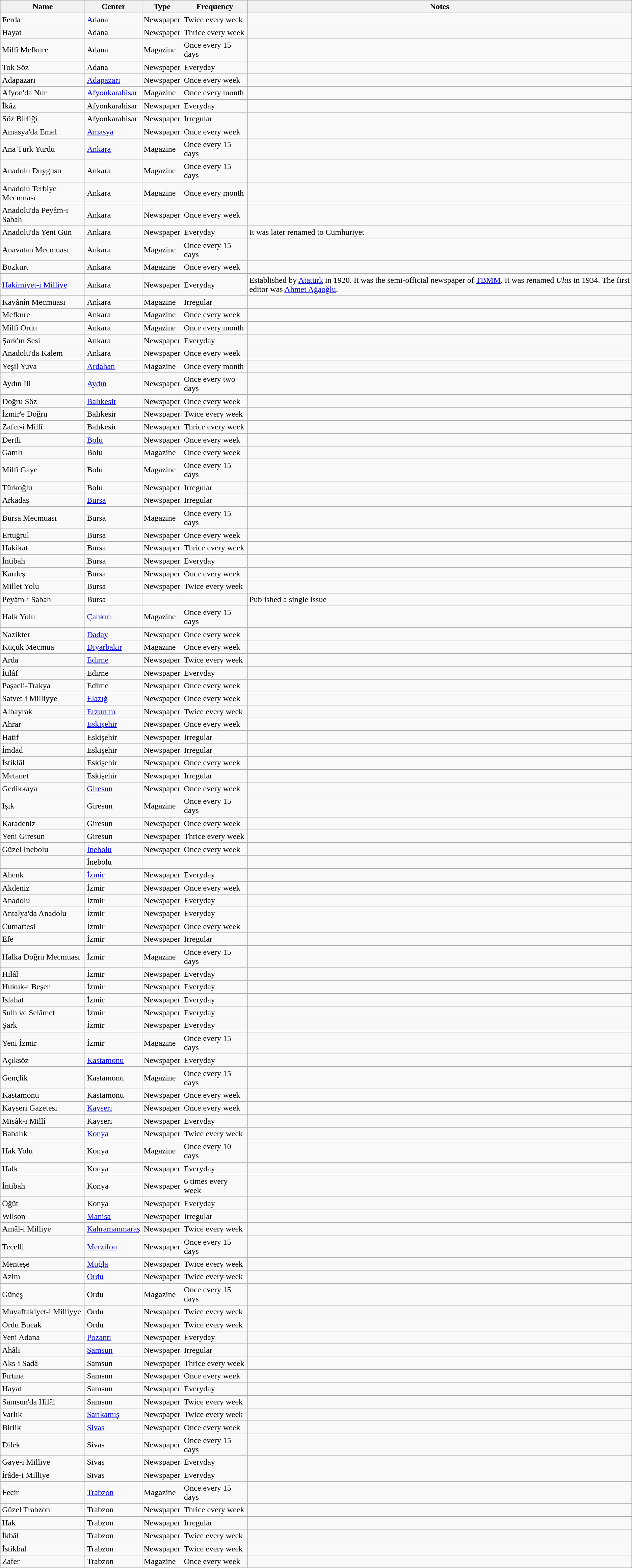<table class="wikitable">
<tr>
<th align="left"><strong>Name</strong></th>
<th align="left"><strong>Center</strong></th>
<th align="left"><strong>Type</strong></th>
<th align="left"><strong>Frequency</strong></th>
<th align="left"><strong>Notes</strong></th>
</tr>
<tr>
<td>Ferda</td>
<td><a href='#'>Adana</a></td>
<td>Newspaper</td>
<td>Twice every week</td>
<td></td>
</tr>
<tr>
<td>Hayat</td>
<td>Adana</td>
<td>Newspaper</td>
<td>Thrice every week</td>
<td></td>
</tr>
<tr>
<td>Millî Mefkure</td>
<td>Adana</td>
<td>Magazine</td>
<td>Once every 15 days</td>
<td></td>
</tr>
<tr>
<td>Tok Söz</td>
<td>Adana</td>
<td>Newspaper</td>
<td>Everyday</td>
<td></td>
</tr>
<tr>
<td>Adapazarı</td>
<td><a href='#'>Adapazarı</a></td>
<td>Newspaper</td>
<td>Once every week</td>
<td></td>
</tr>
<tr>
<td>Afyon'da Nur</td>
<td><a href='#'>Afyonkarahisar</a></td>
<td>Magazine</td>
<td>Once every month</td>
<td></td>
</tr>
<tr>
<td>İkâz</td>
<td>Afyonkarahisar</td>
<td>Newspaper</td>
<td>Everyday</td>
<td></td>
</tr>
<tr>
<td>Söz Birliği</td>
<td>Afyonkarahisar</td>
<td>Newspaper</td>
<td>Irregular</td>
<td></td>
</tr>
<tr>
<td>Amasya'da Emel</td>
<td><a href='#'>Amasya</a></td>
<td>Newspaper</td>
<td>Once every week</td>
<td></td>
</tr>
<tr>
<td>Ana Türk Yurdu</td>
<td><a href='#'>Ankara</a></td>
<td>Magazine</td>
<td>Once every 15 days</td>
<td></td>
</tr>
<tr>
<td>Anadolu Duygusu</td>
<td>Ankara</td>
<td>Magazine</td>
<td>Once every 15 days</td>
<td></td>
</tr>
<tr>
<td>Anadolu Terbiye Mecmuası</td>
<td>Ankara</td>
<td>Magazine</td>
<td>Once every month</td>
<td></td>
</tr>
<tr>
<td>Anadolu'da Peyâm-ı Sabah</td>
<td>Ankara</td>
<td>Newspaper</td>
<td>Once every week</td>
<td></td>
</tr>
<tr>
<td>Anadolu'da Yeni Gün</td>
<td>Ankara</td>
<td>Newspaper</td>
<td>Everyday</td>
<td>It was later renamed to Cumhuriyet</td>
</tr>
<tr>
<td>Anavatan Mecmuası</td>
<td>Ankara</td>
<td>Magazine</td>
<td>Once every 15 days</td>
<td></td>
</tr>
<tr>
<td>Bozkurt</td>
<td>Ankara</td>
<td>Magazine</td>
<td>Once every week</td>
<td></td>
</tr>
<tr>
<td><a href='#'>Hakimiyet-i Milliye</a></td>
<td>Ankara</td>
<td>Newspaper</td>
<td>Everyday</td>
<td>Established by <a href='#'>Atatürk</a> in 1920. It was the semi-official newspaper of <a href='#'>TBMM</a>. It was renamed <em>Ulus</em> in 1934. The first editor was <a href='#'>Ahmet Ağaoğlu</a>.</td>
</tr>
<tr>
<td>Kavânîn Mecmuası</td>
<td>Ankara</td>
<td>Magazine</td>
<td>Irregular</td>
<td></td>
</tr>
<tr>
<td>Mefkure</td>
<td>Ankara</td>
<td>Magazine</td>
<td>Once every week</td>
<td></td>
</tr>
<tr>
<td>Millî Ordu</td>
<td>Ankara</td>
<td>Magazine</td>
<td>Once every month</td>
<td></td>
</tr>
<tr>
<td>Şark'ın Sesi</td>
<td>Ankara</td>
<td>Newspaper</td>
<td>Everyday</td>
<td></td>
</tr>
<tr>
<td>Anadolu'da Kalem</td>
<td>Ankara</td>
<td>Newspaper</td>
<td>Once every week</td>
<td></td>
</tr>
<tr>
<td>Yeşil Yuva</td>
<td><a href='#'>Ardahan</a></td>
<td>Magazine</td>
<td>Once every month</td>
<td></td>
</tr>
<tr>
<td>Aydın İli</td>
<td><a href='#'>Aydın</a></td>
<td>Newspaper</td>
<td>Once every two days</td>
<td></td>
</tr>
<tr>
<td>Doğru Söz</td>
<td><a href='#'>Balıkesir</a></td>
<td>Newspaper</td>
<td>Once every week</td>
<td></td>
</tr>
<tr>
<td>İzmir'e Doğru</td>
<td>Balıkesir</td>
<td>Newspaper</td>
<td>Twice every week</td>
<td></td>
</tr>
<tr>
<td>Zafer-i Millî</td>
<td>Balıkesir</td>
<td>Newspaper</td>
<td>Thrice every week</td>
<td></td>
</tr>
<tr>
<td>Dertli</td>
<td><a href='#'>Bolu</a></td>
<td>Newspaper</td>
<td>Once every week</td>
<td></td>
</tr>
<tr>
<td>Gamlı</td>
<td>Bolu</td>
<td>Magazine</td>
<td>Once every week</td>
<td></td>
</tr>
<tr>
<td>Millî Gaye</td>
<td>Bolu</td>
<td>Magazine</td>
<td>Once every 15 days</td>
<td></td>
</tr>
<tr>
<td>Türkoğlu</td>
<td>Bolu</td>
<td>Newspaper</td>
<td>Irregular</td>
<td></td>
</tr>
<tr>
<td>Arkadaş</td>
<td><a href='#'>Bursa</a></td>
<td>Newspaper</td>
<td>Irregular</td>
<td></td>
</tr>
<tr>
<td>Bursa Mecmuası</td>
<td>Bursa</td>
<td>Magazine</td>
<td>Once every 15 days</td>
<td></td>
</tr>
<tr>
<td>Ertuğrul</td>
<td>Bursa</td>
<td>Newspaper</td>
<td>Once every week</td>
<td></td>
</tr>
<tr>
<td>Hakikat</td>
<td>Bursa</td>
<td>Newspaper</td>
<td>Thrice every week</td>
<td></td>
</tr>
<tr>
<td>İntibah</td>
<td>Bursa</td>
<td>Newspaper</td>
<td>Everyday</td>
<td></td>
</tr>
<tr>
<td>Kardeş</td>
<td>Bursa</td>
<td>Newspaper</td>
<td>Once every week</td>
<td></td>
</tr>
<tr>
<td>Millet Yolu</td>
<td>Bursa</td>
<td>Newspaper</td>
<td>Twice every week</td>
<td></td>
</tr>
<tr>
<td>Peyâm-ı Sabah</td>
<td>Bursa</td>
<td></td>
<td></td>
<td>Published a single issue</td>
</tr>
<tr>
<td>Halk Yolu</td>
<td><a href='#'>Çankırı</a></td>
<td>Magazine</td>
<td>Once every 15 days</td>
<td></td>
</tr>
<tr>
<td>Nazikter</td>
<td><a href='#'>Daday</a></td>
<td>Newspaper</td>
<td>Once every week</td>
<td></td>
</tr>
<tr>
<td>Küçük Mecmua</td>
<td><a href='#'>Diyarbakır</a></td>
<td>Magazine</td>
<td>Once every week</td>
<td></td>
</tr>
<tr>
<td>Arda</td>
<td><a href='#'>Edirne</a></td>
<td>Newspaper</td>
<td>Twice every week</td>
<td></td>
</tr>
<tr>
<td>İtilâf</td>
<td>Edirne</td>
<td>Newspaper</td>
<td>Everyday</td>
<td></td>
</tr>
<tr>
<td>Paşaeli-Trakya</td>
<td>Edirne</td>
<td>Newspaper</td>
<td>Once every week</td>
<td></td>
</tr>
<tr>
<td>Satvet-i Milliyye</td>
<td><a href='#'>Elazığ</a></td>
<td>Newspaper</td>
<td>Once every week</td>
<td></td>
</tr>
<tr>
<td>Albayrak</td>
<td><a href='#'>Erzurum</a></td>
<td>Newspaper</td>
<td>Twice every week</td>
<td></td>
</tr>
<tr>
<td>Ahrar</td>
<td><a href='#'>Eskişehir</a></td>
<td>Newspaper</td>
<td>Once every week</td>
<td></td>
</tr>
<tr>
<td>Hatif</td>
<td>Eskişehir</td>
<td>Newspaper</td>
<td>Irregular</td>
<td></td>
</tr>
<tr>
<td>İmdad</td>
<td>Eskişehir</td>
<td>Newspaper</td>
<td>Irregular</td>
<td></td>
</tr>
<tr>
<td>İstiklâl</td>
<td>Eskişehir</td>
<td>Newspaper</td>
<td>Once every week</td>
<td></td>
</tr>
<tr>
<td>Metanet</td>
<td>Eskişehir</td>
<td>Newspaper</td>
<td>Irregular</td>
<td></td>
</tr>
<tr>
<td>Gedikkaya</td>
<td><a href='#'>Giresun</a></td>
<td>Newspaper</td>
<td>Once every week</td>
<td></td>
</tr>
<tr>
<td>Işık</td>
<td>Giresun</td>
<td>Magazine</td>
<td>Once every 15 days</td>
<td></td>
</tr>
<tr>
<td>Karadeniz</td>
<td>Giresun</td>
<td>Newspaper</td>
<td>Once every week</td>
<td></td>
</tr>
<tr>
<td>Yeni Giresun</td>
<td>Giresun</td>
<td>Newspaper</td>
<td>Thrice every week</td>
<td></td>
</tr>
<tr>
<td>Güzel İnebolu</td>
<td><a href='#'>İnebolu</a></td>
<td>Newspaper</td>
<td>Once every week</td>
<td></td>
</tr>
<tr>
<td></td>
<td>İnebolu</td>
<td></td>
<td></td>
<td></td>
</tr>
<tr>
<td>Ahenk</td>
<td><a href='#'>İzmir</a></td>
<td>Newspaper</td>
<td>Everyday</td>
<td></td>
</tr>
<tr>
<td>Akdeniz</td>
<td>İzmir</td>
<td>Newspaper</td>
<td>Once every week</td>
<td></td>
</tr>
<tr>
<td>Anadolu</td>
<td>İzmir</td>
<td>Newspaper</td>
<td>Everyday</td>
<td></td>
</tr>
<tr>
<td>Antalya'da Anadolu</td>
<td>İzmir</td>
<td>Newspaper</td>
<td>Everyday</td>
<td></td>
</tr>
<tr>
<td>Cumartesi</td>
<td>İzmir</td>
<td>Newspaper</td>
<td>Once every week</td>
<td></td>
</tr>
<tr>
<td>Efe</td>
<td>İzmir</td>
<td>Newspaper</td>
<td>Irregular</td>
<td></td>
</tr>
<tr>
<td>Halka Doğru Mecmuası</td>
<td>İzmir</td>
<td>Magazine</td>
<td>Once every 15 days</td>
<td></td>
</tr>
<tr>
<td>Hilâl</td>
<td>İzmir</td>
<td>Newspaper</td>
<td>Everyday</td>
<td></td>
</tr>
<tr>
<td>Hukuk-ı Beşer</td>
<td>İzmir</td>
<td>Newspaper</td>
<td>Everyday</td>
<td></td>
</tr>
<tr>
<td>Islahat</td>
<td>İzmir</td>
<td>Newspaper</td>
<td>Everyday</td>
<td></td>
</tr>
<tr>
<td>Sulh ve Selâmet</td>
<td>İzmir</td>
<td>Newspaper</td>
<td>Everyday</td>
<td></td>
</tr>
<tr>
<td>Şark</td>
<td>İzmir</td>
<td>Newspaper</td>
<td>Everyday</td>
<td></td>
</tr>
<tr>
<td>Yeni İzmir</td>
<td>İzmir</td>
<td>Magazine</td>
<td>Once every 15 days</td>
<td></td>
</tr>
<tr>
<td>Açıksöz</td>
<td><a href='#'>Kastamonu</a></td>
<td>Newspaper</td>
<td>Everyday</td>
<td></td>
</tr>
<tr>
<td>Gençlik</td>
<td>Kastamonu</td>
<td>Magazine</td>
<td>Once every 15 days</td>
<td></td>
</tr>
<tr>
<td>Kastamonu</td>
<td>Kastamonu</td>
<td>Newspaper</td>
<td>Once every week</td>
<td></td>
</tr>
<tr>
<td>Kayseri Gazetesi</td>
<td><a href='#'>Kayseri</a></td>
<td>Newspaper</td>
<td>Once every week</td>
<td></td>
</tr>
<tr>
<td>Misâk-ı Millî</td>
<td>Kayseri</td>
<td>Newspaper</td>
<td>Everyday</td>
<td></td>
</tr>
<tr>
<td>Babalık</td>
<td><a href='#'>Konya</a></td>
<td>Newspaper</td>
<td>Twice every week</td>
<td></td>
</tr>
<tr>
<td>Hak Yolu</td>
<td>Konya</td>
<td>Magazine</td>
<td>Once every 10 days</td>
<td></td>
</tr>
<tr>
<td>Halk</td>
<td>Konya</td>
<td>Newspaper</td>
<td>Everyday</td>
<td></td>
</tr>
<tr>
<td>İntibah</td>
<td>Konya</td>
<td>Newspaper</td>
<td>6 times every week</td>
<td></td>
</tr>
<tr>
<td>Öğüt</td>
<td>Konya</td>
<td>Newspaper</td>
<td>Everyday</td>
<td></td>
</tr>
<tr>
<td>Wilson</td>
<td><a href='#'>Manisa</a></td>
<td>Newspaper</td>
<td>Irregular</td>
<td></td>
</tr>
<tr>
<td>Amâl-i Milliye</td>
<td><a href='#'>Kahramanmaraş</a></td>
<td>Newspaper</td>
<td>Twice every week</td>
<td></td>
</tr>
<tr>
<td>Tecelli</td>
<td><a href='#'>Merzifon</a></td>
<td>Newspaper</td>
<td>Once every 15 days</td>
<td></td>
</tr>
<tr>
<td>Menteşe</td>
<td><a href='#'>Muğla</a></td>
<td>Newspaper</td>
<td>Twice every week</td>
<td></td>
</tr>
<tr>
<td>Azim</td>
<td><a href='#'>Ordu</a></td>
<td>Newspaper</td>
<td>Twice every week</td>
<td></td>
</tr>
<tr>
<td>Güneş</td>
<td>Ordu</td>
<td>Magazine</td>
<td>Once every 15 days</td>
<td></td>
</tr>
<tr>
<td>Muvaffakiyet-i Milliyye</td>
<td>Ordu</td>
<td>Newspaper</td>
<td>Twice every week</td>
<td></td>
</tr>
<tr>
<td>Ordu Bucak</td>
<td>Ordu</td>
<td>Newspaper</td>
<td>Twice every week</td>
<td></td>
</tr>
<tr>
<td>Yeni Adana</td>
<td><a href='#'>Pozantı</a></td>
<td>Newspaper</td>
<td>Everyday</td>
<td></td>
</tr>
<tr>
<td>Ahâli</td>
<td><a href='#'>Samsun</a></td>
<td>Newspaper</td>
<td>Irregular</td>
<td></td>
</tr>
<tr>
<td>Aks-i Sadâ</td>
<td>Samsun</td>
<td>Newspaper</td>
<td>Thrice every week</td>
<td></td>
</tr>
<tr>
<td>Fırtına</td>
<td>Samsun</td>
<td>Newspaper</td>
<td>Once every week</td>
<td></td>
</tr>
<tr>
<td>Hayat</td>
<td>Samsun</td>
<td>Newspaper</td>
<td>Everyday</td>
<td></td>
</tr>
<tr>
<td>Samsun'da Hilâl</td>
<td>Samsun</td>
<td>Newspaper</td>
<td>Twice every week</td>
<td></td>
</tr>
<tr>
<td>Varlık</td>
<td><a href='#'>Sarıkamış</a></td>
<td>Newspaper</td>
<td>Twice every week</td>
<td></td>
</tr>
<tr>
<td>Birlik</td>
<td><a href='#'>Sivas</a></td>
<td>Newspaper</td>
<td>Once every week</td>
<td></td>
</tr>
<tr>
<td>Dilek</td>
<td>Sivas</td>
<td>Newspaper</td>
<td>Once every 15 days</td>
<td></td>
</tr>
<tr>
<td>Gaye-i Milliye</td>
<td>Sivas</td>
<td>Newspaper</td>
<td>Everyday</td>
<td></td>
</tr>
<tr>
<td>İrâde-i Milliye</td>
<td>Sivas</td>
<td>Newspaper</td>
<td>Everyday</td>
<td></td>
</tr>
<tr>
<td>Fecir</td>
<td><a href='#'>Trabzon</a></td>
<td>Magazine</td>
<td>Once every 15 days</td>
<td></td>
</tr>
<tr>
<td>Güzel Trabzon</td>
<td>Trabzon</td>
<td>Newspaper</td>
<td>Thrice every week</td>
<td></td>
</tr>
<tr>
<td>Hak</td>
<td>Trabzon</td>
<td>Newspaper</td>
<td>Irregular</td>
<td></td>
</tr>
<tr>
<td>İkbâl</td>
<td>Trabzon</td>
<td>Newspaper</td>
<td>Twice every week</td>
<td></td>
</tr>
<tr>
<td>İstikbal</td>
<td>Trabzon</td>
<td>Newspaper</td>
<td>Twice every week</td>
<td></td>
</tr>
<tr>
<td>Zafer</td>
<td>Trabzon</td>
<td>Magazine</td>
<td>Once every week</td>
<td></td>
</tr>
</table>
